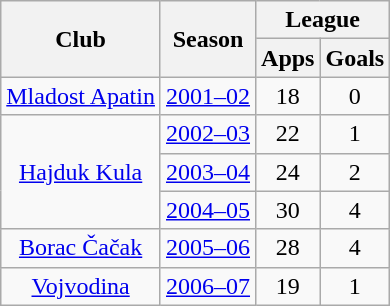<table class="wikitable" style="text-align:center">
<tr>
<th rowspan="2">Club</th>
<th rowspan="2">Season</th>
<th colspan="2">League</th>
</tr>
<tr>
<th>Apps</th>
<th>Goals</th>
</tr>
<tr>
<td rowspan="1"><a href='#'>Mladost Apatin</a></td>
<td><a href='#'>2001–02</a></td>
<td>18</td>
<td>0</td>
</tr>
<tr>
<td rowspan="3"><a href='#'>Hajduk Kula</a></td>
<td><a href='#'>2002–03</a></td>
<td>22</td>
<td>1</td>
</tr>
<tr>
<td><a href='#'>2003–04</a></td>
<td>24</td>
<td>2</td>
</tr>
<tr>
<td><a href='#'>2004–05</a></td>
<td>30</td>
<td>4</td>
</tr>
<tr>
<td rowspan="1"><a href='#'>Borac Čačak</a></td>
<td><a href='#'>2005–06</a></td>
<td>28</td>
<td>4</td>
</tr>
<tr>
<td rowspan="1"><a href='#'>Vojvodina</a></td>
<td><a href='#'>2006–07</a></td>
<td>19</td>
<td>1</td>
</tr>
</table>
